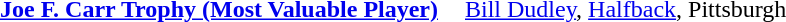<table cellpadding="3" cellspacing="1">
<tr>
<td><strong><a href='#'>Joe F. Carr Trophy (Most Valuable Player)</a></strong></td>
<td> </td>
<td><a href='#'>Bill Dudley</a>, <a href='#'>Halfback</a>, Pittsburgh</td>
</tr>
</table>
